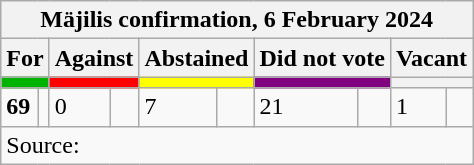<table class="wikitable" style="text-align:right-">
<tr>
<th colspan="10">Mäjilis confirmation, 6 February 2024</th>
</tr>
<tr>
<th colspan="2">For</th>
<th colspan="2">Against</th>
<th colspan="2">Abstained</th>
<th colspan="2">Did not vote</th>
<th colspan="2">Vacant</th>
</tr>
<tr>
<th colspan="2" style="background-color: #00b300"></th>
<th colspan="2" style="background-color: #ff0000"></th>
<th colspan="2" style="background-color: #ffff00"></th>
<th colspan="2" style="background-color: purple"></th>
<th colspan="2" style="#cccccc"></th>
</tr>
<tr>
<td><strong>69</strong></td>
<td><strong></strong></td>
<td>0</td>
<td></td>
<td>7</td>
<td></td>
<td>21</td>
<td></td>
<td>1</td>
<td></td>
</tr>
<tr>
<td colspan="10" style="text-align:left;">Source: </td>
</tr>
</table>
